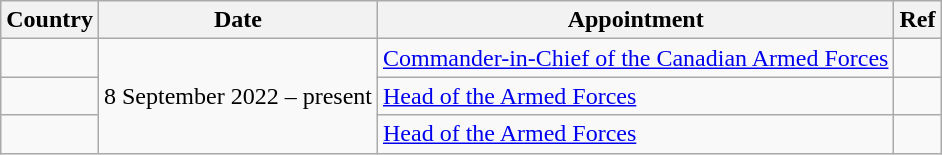<table class="wikitable">
<tr>
<th>Country</th>
<th>Date</th>
<th>Appointment</th>
<th>Ref</th>
</tr>
<tr>
<td></td>
<td rowspan=3>8 September 2022 – present</td>
<td><a href='#'>Commander-in-Chief of the Canadian Armed Forces</a></td>
<td></td>
</tr>
<tr>
<td></td>
<td><a href='#'>Head of the Armed Forces</a></td>
<td></td>
</tr>
<tr>
<td></td>
<td><a href='#'>Head of the Armed Forces</a></td>
<td></td>
</tr>
</table>
